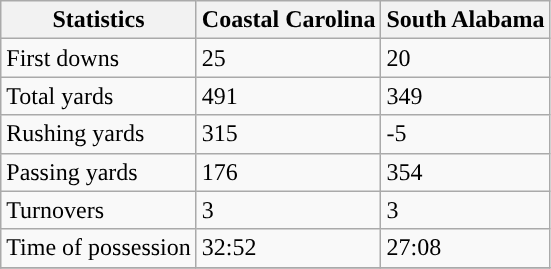<table class="wikitable">
<tr>
<th>Statistics</th>
<th>Coastal Carolina</th>
<th>South Alabama</th>
</tr>
<tr>
<td>First downs</td>
<td>25</td>
<td>20</td>
</tr>
<tr>
<td>Total yards</td>
<td>491</td>
<td>349</td>
</tr>
<tr>
<td>Rushing yards</td>
<td>315</td>
<td>-5</td>
</tr>
<tr>
<td>Passing yards</td>
<td>176</td>
<td>354</td>
</tr>
<tr>
<td>Turnovers</td>
<td>3</td>
<td>3</td>
</tr>
<tr>
<td>Time of possession</td>
<td>32:52</td>
<td>27:08</td>
</tr>
<tr>
</tr>
</table>
